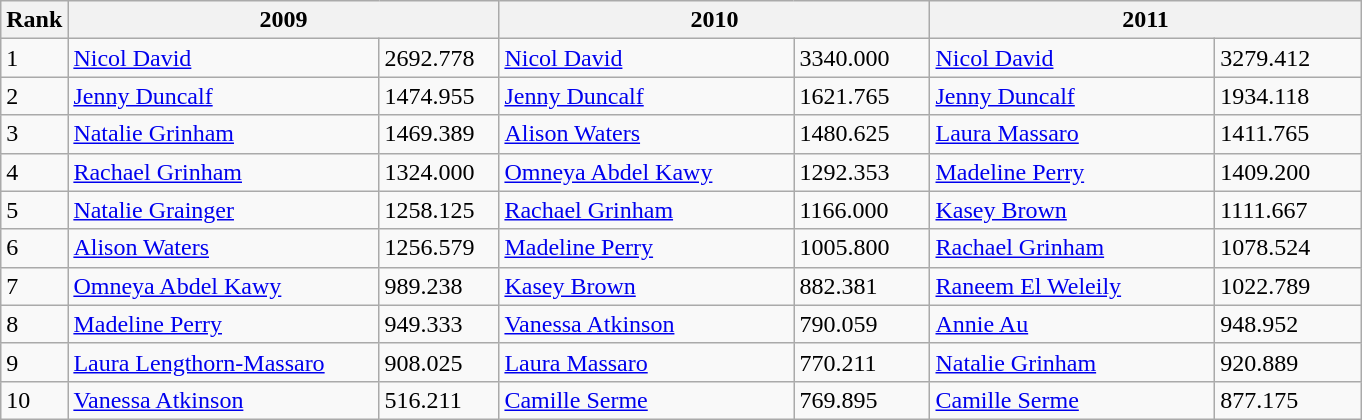<table class=wikitable>
<tr>
<th>Rank</th>
<th colspan=2 width="280">2009</th>
<th colspan=2 width="280">2010</th>
<th colspan=2 width="280">2011</th>
</tr>
<tr>
<td>1</td>
<td> <a href='#'>Nicol David</a></td>
<td>2692.778</td>
<td> <a href='#'>Nicol David</a></td>
<td>3340.000</td>
<td> <a href='#'>Nicol David</a></td>
<td>3279.412</td>
</tr>
<tr>
<td>2</td>
<td> <a href='#'>Jenny Duncalf</a></td>
<td>1474.955</td>
<td> <a href='#'>Jenny Duncalf</a></td>
<td>1621.765</td>
<td> <a href='#'>Jenny Duncalf</a></td>
<td>1934.118</td>
</tr>
<tr>
<td>3</td>
<td> <a href='#'>Natalie Grinham</a></td>
<td>1469.389</td>
<td> <a href='#'>Alison Waters</a></td>
<td>1480.625</td>
<td> <a href='#'>Laura Massaro</a></td>
<td>1411.765</td>
</tr>
<tr>
<td>4</td>
<td> <a href='#'>Rachael Grinham</a></td>
<td>1324.000</td>
<td> <a href='#'>Omneya Abdel Kawy</a></td>
<td>1292.353</td>
<td> <a href='#'>Madeline Perry</a></td>
<td>1409.200</td>
</tr>
<tr>
<td>5</td>
<td> <a href='#'>Natalie Grainger</a></td>
<td>1258.125</td>
<td> <a href='#'>Rachael Grinham</a></td>
<td>1166.000</td>
<td> <a href='#'>Kasey Brown</a></td>
<td>1111.667</td>
</tr>
<tr>
<td>6</td>
<td> <a href='#'>Alison Waters</a></td>
<td>1256.579</td>
<td> <a href='#'>Madeline Perry</a></td>
<td>1005.800</td>
<td> <a href='#'>Rachael Grinham</a></td>
<td>1078.524</td>
</tr>
<tr>
<td>7</td>
<td> <a href='#'>Omneya Abdel Kawy</a></td>
<td>989.238</td>
<td> <a href='#'>Kasey Brown</a></td>
<td>882.381</td>
<td> <a href='#'>Raneem El Weleily</a></td>
<td>1022.789</td>
</tr>
<tr>
<td>8</td>
<td> <a href='#'>Madeline Perry</a></td>
<td>949.333</td>
<td> <a href='#'>Vanessa Atkinson</a></td>
<td>790.059</td>
<td> <a href='#'>Annie Au</a></td>
<td>948.952</td>
</tr>
<tr>
<td>9</td>
<td> <a href='#'>Laura Lengthorn-Massaro</a></td>
<td>908.025</td>
<td> <a href='#'>Laura Massaro</a></td>
<td>770.211</td>
<td> <a href='#'>Natalie Grinham</a></td>
<td>920.889</td>
</tr>
<tr>
<td>10</td>
<td> <a href='#'>Vanessa Atkinson</a></td>
<td>516.211</td>
<td> <a href='#'>Camille Serme</a></td>
<td>769.895</td>
<td> <a href='#'>Camille Serme</a></td>
<td>877.175</td>
</tr>
</table>
